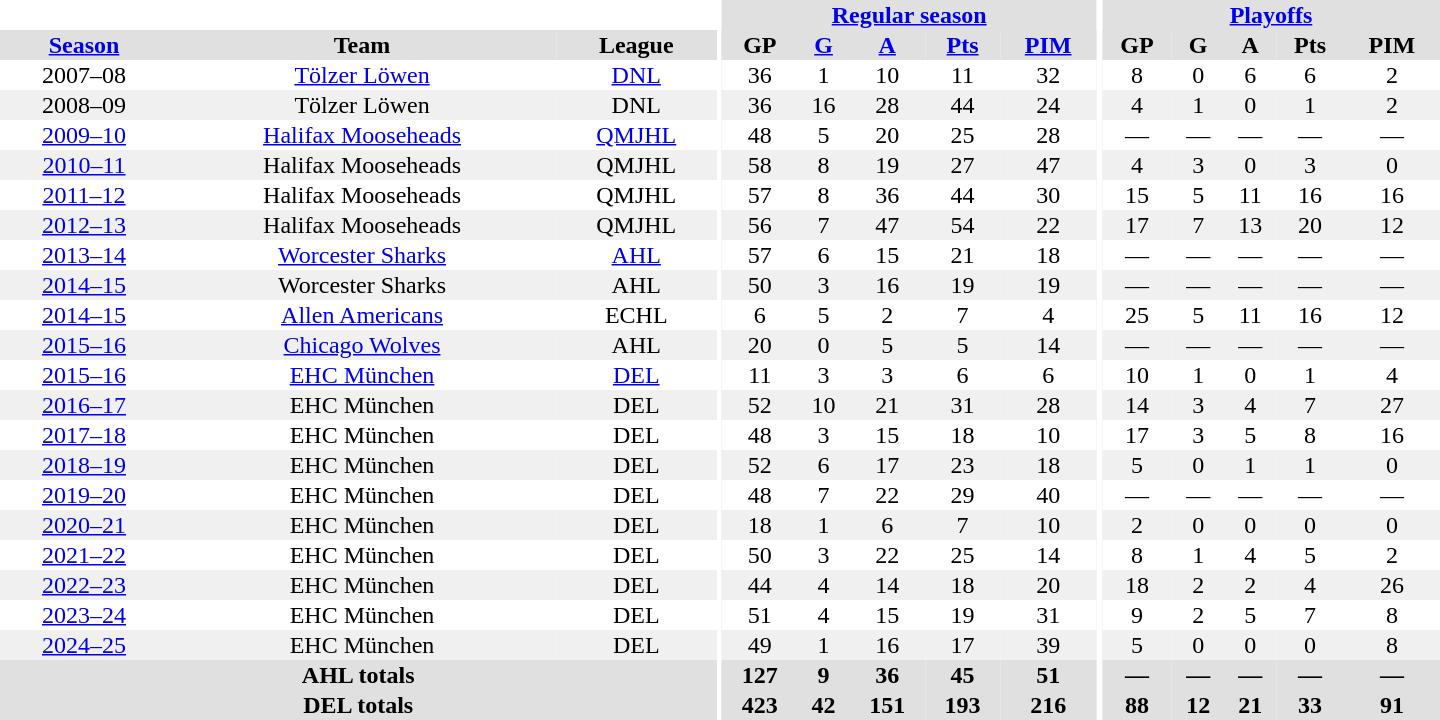<table border="0" cellpadding="1" cellspacing="0" style="text-align:center; width:60em">
<tr bgcolor="#e0e0e0">
<th colspan="3" bgcolor="#ffffff"></th>
<th rowspan="100" bgcolor="#ffffff"></th>
<th colspan="5"><a href='#'>Regular season</a></th>
<th rowspan="100" bgcolor="#ffffff"></th>
<th colspan="5"><a href='#'>Playoffs</a></th>
</tr>
<tr bgcolor="#e0e0e0">
<th><a href='#'>Season</a></th>
<th>Team</th>
<th>League</th>
<th>GP</th>
<th><a href='#'>G</a></th>
<th><a href='#'>A</a></th>
<th><a href='#'>Pts</a></th>
<th><a href='#'>PIM</a></th>
<th>GP</th>
<th>G</th>
<th>A</th>
<th>Pts</th>
<th>PIM</th>
</tr>
<tr>
<td>2007–08</td>
<td><a href='#'>Tölzer Löwen</a></td>
<td><a href='#'>DNL</a></td>
<td>36</td>
<td>1</td>
<td>10</td>
<td>11</td>
<td>32</td>
<td>8</td>
<td>0</td>
<td>6</td>
<td>6</td>
<td>2</td>
</tr>
<tr bgcolor="#f0f0f0">
<td>2008–09</td>
<td>Tölzer Löwen</td>
<td>DNL</td>
<td>36</td>
<td>16</td>
<td>28</td>
<td>44</td>
<td>24</td>
<td>4</td>
<td>1</td>
<td>0</td>
<td>1</td>
<td>2</td>
</tr>
<tr>
<td><a href='#'>2009–10</a></td>
<td><a href='#'>Halifax Mooseheads</a></td>
<td><a href='#'>QMJHL</a></td>
<td>48</td>
<td>5</td>
<td>20</td>
<td>25</td>
<td>28</td>
<td>—</td>
<td>—</td>
<td>—</td>
<td>—</td>
<td>—</td>
</tr>
<tr bgcolor="#f0f0f0">
<td><a href='#'>2010–11</a></td>
<td>Halifax Mooseheads</td>
<td>QMJHL</td>
<td>58</td>
<td>8</td>
<td>19</td>
<td>27</td>
<td>47</td>
<td>4</td>
<td>3</td>
<td>0</td>
<td>3</td>
<td>0</td>
</tr>
<tr>
<td><a href='#'>2011–12</a></td>
<td>Halifax Mooseheads</td>
<td>QMJHL</td>
<td>57</td>
<td>8</td>
<td>36</td>
<td>44</td>
<td>30</td>
<td>15</td>
<td>5</td>
<td>11</td>
<td>16</td>
<td>16</td>
</tr>
<tr bgcolor="#f0f0f0">
<td><a href='#'>2012–13</a></td>
<td>Halifax Mooseheads</td>
<td>QMJHL</td>
<td>56</td>
<td>7</td>
<td>47</td>
<td>54</td>
<td>22</td>
<td>17</td>
<td>7</td>
<td>13</td>
<td>20</td>
<td>12</td>
</tr>
<tr>
<td><a href='#'>2013–14</a></td>
<td><a href='#'>Worcester Sharks</a></td>
<td><a href='#'>AHL</a></td>
<td>57</td>
<td>6</td>
<td>15</td>
<td>21</td>
<td>18</td>
<td>—</td>
<td>—</td>
<td>—</td>
<td>—</td>
<td>—</td>
</tr>
<tr bgcolor="#f0f0f0">
<td><a href='#'>2014–15</a></td>
<td>Worcester Sharks</td>
<td>AHL</td>
<td>50</td>
<td>3</td>
<td>16</td>
<td>19</td>
<td>19</td>
<td>—</td>
<td>—</td>
<td>—</td>
<td>—</td>
<td>—</td>
</tr>
<tr>
<td><a href='#'>2014–15</a></td>
<td><a href='#'>Allen Americans</a></td>
<td>ECHL</td>
<td>6</td>
<td>5</td>
<td>2</td>
<td>7</td>
<td>4</td>
<td>25</td>
<td>5</td>
<td>11</td>
<td>16</td>
<td>12</td>
</tr>
<tr bgcolor="#f0f0f0">
<td><a href='#'>2015–16</a></td>
<td><a href='#'>Chicago Wolves</a></td>
<td>AHL</td>
<td>20</td>
<td>0</td>
<td>5</td>
<td>5</td>
<td>14</td>
<td>—</td>
<td>—</td>
<td>—</td>
<td>—</td>
<td>—</td>
</tr>
<tr>
<td><a href='#'>2015–16</a></td>
<td><a href='#'>EHC München</a></td>
<td><a href='#'>DEL</a></td>
<td>11</td>
<td>3</td>
<td>3</td>
<td>6</td>
<td>6</td>
<td>10</td>
<td>1</td>
<td>0</td>
<td>1</td>
<td>4</td>
</tr>
<tr bgcolor="#f0f0f0">
<td><a href='#'>2016–17</a></td>
<td>EHC München</td>
<td>DEL</td>
<td>52</td>
<td>10</td>
<td>21</td>
<td>31</td>
<td>28</td>
<td>14</td>
<td>3</td>
<td>4</td>
<td>7</td>
<td>27</td>
</tr>
<tr>
<td><a href='#'>2017–18</a></td>
<td>EHC München</td>
<td>DEL</td>
<td>48</td>
<td>3</td>
<td>15</td>
<td>18</td>
<td>10</td>
<td>17</td>
<td>3</td>
<td>5</td>
<td>8</td>
<td>16</td>
</tr>
<tr bgcolor="#f0f0f0">
<td><a href='#'>2018–19</a></td>
<td>EHC München</td>
<td>DEL</td>
<td>52</td>
<td>6</td>
<td>17</td>
<td>23</td>
<td>18</td>
<td>5</td>
<td>0</td>
<td>1</td>
<td>1</td>
<td>0</td>
</tr>
<tr>
<td><a href='#'>2019–20</a></td>
<td>EHC München</td>
<td>DEL</td>
<td>48</td>
<td>7</td>
<td>22</td>
<td>29</td>
<td>40</td>
<td>—</td>
<td>—</td>
<td>—</td>
<td>—</td>
<td>—</td>
</tr>
<tr bgcolor="#f0f0f0">
<td><a href='#'>2020–21</a></td>
<td>EHC München</td>
<td>DEL</td>
<td>18</td>
<td>1</td>
<td>6</td>
<td>7</td>
<td>10</td>
<td>2</td>
<td>0</td>
<td>0</td>
<td>0</td>
<td>0</td>
</tr>
<tr>
<td><a href='#'>2021–22</a></td>
<td>EHC München</td>
<td>DEL</td>
<td>50</td>
<td>3</td>
<td>22</td>
<td>25</td>
<td>14</td>
<td>8</td>
<td>1</td>
<td>4</td>
<td>5</td>
<td>2</td>
</tr>
<tr bgcolor="#f0f0f0">
<td><a href='#'>2022–23</a></td>
<td>EHC München</td>
<td>DEL</td>
<td>44</td>
<td>4</td>
<td>14</td>
<td>18</td>
<td>20</td>
<td>18</td>
<td>2</td>
<td>2</td>
<td>4</td>
<td>26</td>
</tr>
<tr>
<td><a href='#'>2023–24</a></td>
<td>EHC München</td>
<td>DEL</td>
<td>51</td>
<td>4</td>
<td>15</td>
<td>19</td>
<td>31</td>
<td>9</td>
<td>2</td>
<td>5</td>
<td>7</td>
<td>8</td>
</tr>
<tr bgcolor="#f0f0f0">
<td><a href='#'>2024–25</a></td>
<td>EHC München</td>
<td>DEL</td>
<td>49</td>
<td>1</td>
<td>16</td>
<td>17</td>
<td>39</td>
<td>5</td>
<td>0</td>
<td>0</td>
<td>0</td>
<td>8</td>
</tr>
<tr bgcolor="#e0e0e0">
<th colspan="3">AHL totals</th>
<th>127</th>
<th>9</th>
<th>36</th>
<th>45</th>
<th>51</th>
<th>—</th>
<th>—</th>
<th>—</th>
<th>—</th>
<th>—</th>
</tr>
<tr bgcolor="#e0e0e0">
<th colspan="3">DEL totals</th>
<th>423</th>
<th>42</th>
<th>151</th>
<th>193</th>
<th>216</th>
<th>88</th>
<th>12</th>
<th>21</th>
<th>33</th>
<th>91</th>
</tr>
</table>
